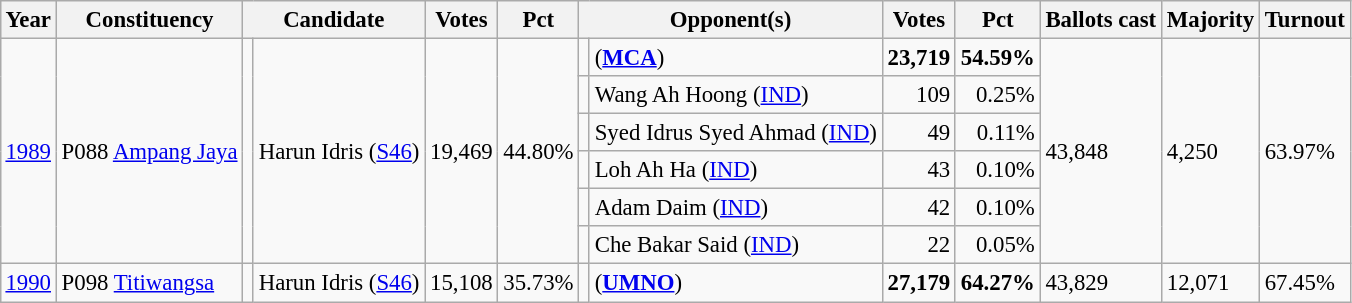<table class="wikitable" style="margin:0.5em ; font-size:95%">
<tr>
<th>Year</th>
<th>Constituency</th>
<th colspan=2>Candidate</th>
<th>Votes</th>
<th>Pct</th>
<th colspan=2>Opponent(s)</th>
<th>Votes</th>
<th>Pct</th>
<th>Ballots cast</th>
<th>Majority</th>
<th>Turnout</th>
</tr>
<tr>
<td rowspan=6><a href='#'>1989</a></td>
<td rowspan=6>P088 <a href='#'>Ampang Jaya</a></td>
<td rowspan=6 ></td>
<td rowspan=6>Harun Idris (<a href='#'>S46</a>)</td>
<td rowspan=6 align=right>19,469</td>
<td rowspan=6>44.80%</td>
<td></td>
<td> (<a href='#'><strong>MCA</strong></a>)</td>
<td align=right><strong>23,719</strong></td>
<td><strong>54.59%</strong></td>
<td rowspan=6>43,848</td>
<td rowspan=6>4,250</td>
<td rowspan=6>63.97%</td>
</tr>
<tr>
<td></td>
<td>Wang Ah Hoong (<a href='#'>IND</a>)</td>
<td align=right>109</td>
<td align=right>0.25%</td>
</tr>
<tr>
<td></td>
<td>Syed Idrus Syed Ahmad (<a href='#'>IND</a>)</td>
<td align=right>49</td>
<td align=right>0.11%</td>
</tr>
<tr>
<td></td>
<td>Loh Ah Ha (<a href='#'>IND</a>)</td>
<td align=right>43</td>
<td align=right>0.10%</td>
</tr>
<tr>
<td></td>
<td>Adam Daim (<a href='#'>IND</a>)</td>
<td align=right>42</td>
<td align=right>0.10%</td>
</tr>
<tr>
<td></td>
<td>Che Bakar Said (<a href='#'>IND</a>)</td>
<td align=right>22</td>
<td align=right>0.05%</td>
</tr>
<tr>
<td><a href='#'>1990</a></td>
<td>P098 <a href='#'>Titiwangsa</a></td>
<td></td>
<td>Harun Idris (<a href='#'>S46</a>)</td>
<td align=right>15,108</td>
<td>35.73%</td>
<td></td>
<td><strong></strong> (<a href='#'><strong>UMNO</strong></a>)</td>
<td align=right><strong>27,179</strong></td>
<td><strong>64.27%</strong></td>
<td>43,829</td>
<td>12,071</td>
<td>67.45%</td>
</tr>
</table>
